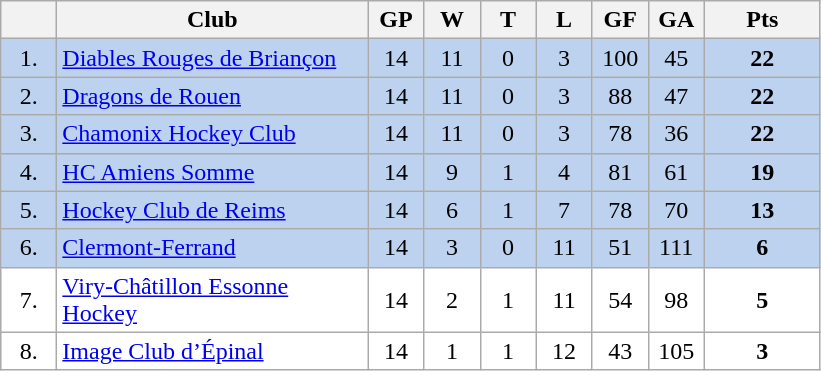<table class="wikitable">
<tr>
<th width="30"></th>
<th width="200">Club</th>
<th width="30">GP</th>
<th width="30">W</th>
<th width="30">T</th>
<th width="30">L</th>
<th width="30">GF</th>
<th width="30">GA</th>
<th width="70">Pts</th>
</tr>
<tr bgcolor="#BCD2EE" align="center">
<td>1.</td>
<td align="left"><a href='#'>Diables Rouges de Briançon</a></td>
<td>14</td>
<td>11</td>
<td>0</td>
<td>3</td>
<td>100</td>
<td>45</td>
<td><strong>22</strong></td>
</tr>
<tr bgcolor="#BCD2EE" align="center">
<td>2.</td>
<td align="left"><a href='#'>Dragons de Rouen</a></td>
<td>14</td>
<td>11</td>
<td>0</td>
<td>3</td>
<td>88</td>
<td>47</td>
<td><strong>22</strong></td>
</tr>
<tr bgcolor="#BCD2EE" align="center">
<td>3.</td>
<td align="left"><a href='#'>Chamonix Hockey Club</a></td>
<td>14</td>
<td>11</td>
<td>0</td>
<td>3</td>
<td>78</td>
<td>36</td>
<td><strong>22</strong></td>
</tr>
<tr bgcolor="#BCD2EE" align="center">
<td>4.</td>
<td align="left"><a href='#'>HC Amiens Somme</a></td>
<td>14</td>
<td>9</td>
<td>1</td>
<td>4</td>
<td>81</td>
<td>61</td>
<td><strong>19</strong></td>
</tr>
<tr bgcolor="#BCD2EE" align="center">
<td>5.</td>
<td align="left"><a href='#'>Hockey Club de Reims</a></td>
<td>14</td>
<td>6</td>
<td>1</td>
<td>7</td>
<td>78</td>
<td>70</td>
<td><strong>13</strong></td>
</tr>
<tr bgcolor="#BCD2EE" align="center">
<td>6.</td>
<td align="left"><a href='#'>Clermont-Ferrand</a></td>
<td>14</td>
<td>3</td>
<td>0</td>
<td>11</td>
<td>51</td>
<td>111</td>
<td><strong>6</strong></td>
</tr>
<tr bgcolor="#FFFFFF" align="center">
<td>7.</td>
<td align="left"><a href='#'>Viry-Châtillon Essonne Hockey&lrm;</a></td>
<td>14</td>
<td>2</td>
<td>1</td>
<td>11</td>
<td>54</td>
<td>98</td>
<td><strong>5</strong></td>
</tr>
<tr bgcolor="#FFFFFF" align="center">
<td>8.</td>
<td align="left"><a href='#'>Image Club d’Épinal</a></td>
<td>14</td>
<td>1</td>
<td>1</td>
<td>12</td>
<td>43</td>
<td>105</td>
<td><strong>3</strong></td>
</tr>
</table>
